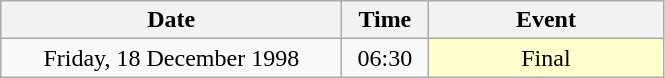<table class = "wikitable" style="text-align:center;">
<tr>
<th width=220>Date</th>
<th width=50>Time</th>
<th width=150>Event</th>
</tr>
<tr>
<td>Friday, 18 December 1998</td>
<td>06:30</td>
<td bgcolor=ffffcc>Final</td>
</tr>
</table>
